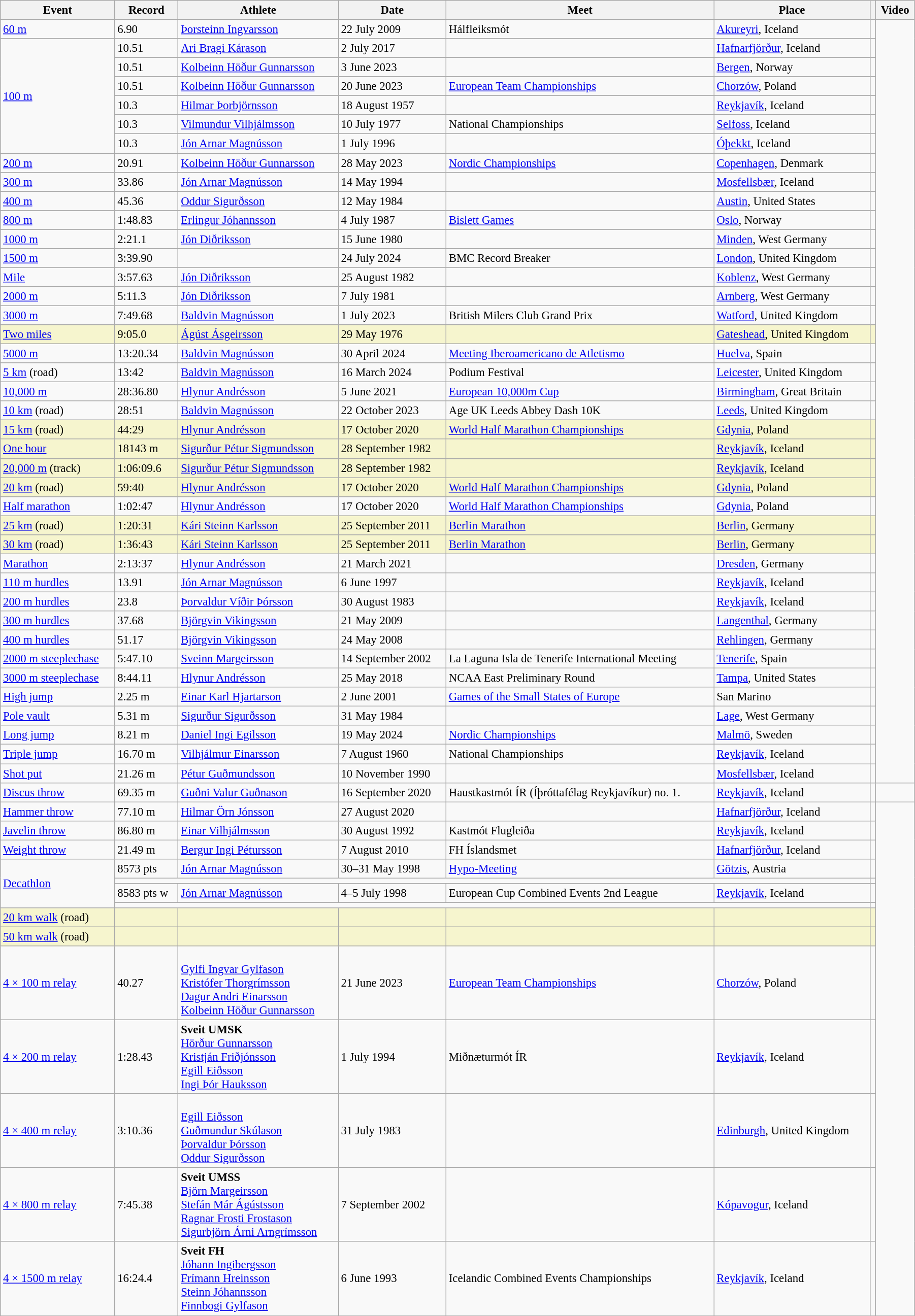<table class="wikitable" style="font-size:95%; width: 95%;">
<tr>
<th>Event</th>
<th>Record</th>
<th>Athlete</th>
<th>Date</th>
<th>Meet</th>
<th>Place</th>
<th></th>
<th>Video</th>
</tr>
<tr>
<td><a href='#'>60 m</a></td>
<td>6.90 </td>
<td><a href='#'>Þorsteinn Ingvarsson</a></td>
<td>22 July 2009</td>
<td>Hálfleiksmót</td>
<td><a href='#'>Akureyri</a>, Iceland</td>
<td></td>
</tr>
<tr>
<td rowspan=6><a href='#'>100 m</a></td>
<td>10.51 </td>
<td><a href='#'>Ari Bragi Kárason</a></td>
<td>2 July 2017</td>
<td></td>
<td><a href='#'>Hafnarfjörður</a>, Iceland</td>
<td></td>
</tr>
<tr>
<td>10.51 </td>
<td><a href='#'>Kolbeinn Höður Gunnarsson</a></td>
<td>3 June 2023</td>
<td></td>
<td><a href='#'>Bergen</a>, Norway</td>
<td></td>
</tr>
<tr>
<td>10.51 </td>
<td><a href='#'>Kolbeinn Höður Gunnarsson</a></td>
<td>20 June 2023</td>
<td><a href='#'>European Team Championships</a></td>
<td><a href='#'>Chorzów</a>, Poland</td>
<td></td>
</tr>
<tr>
<td>10.3 </td>
<td><a href='#'>Hilmar Þorbjörnsson</a></td>
<td>18 August 1957</td>
<td></td>
<td><a href='#'>Reykjavík</a>, Iceland</td>
<td></td>
</tr>
<tr>
<td>10.3 </td>
<td><a href='#'>Vilmundur Vilhjálmsson</a></td>
<td>10 July 1977</td>
<td>National Championships</td>
<td><a href='#'>Selfoss</a>, Iceland</td>
<td></td>
</tr>
<tr>
<td>10.3 </td>
<td><a href='#'>Jón Arnar Magnússon</a></td>
<td>1 July 1996</td>
<td></td>
<td><a href='#'>Óþekkt</a>, Iceland</td>
<td></td>
</tr>
<tr>
<td><a href='#'>200 m</a></td>
<td>20.91 </td>
<td><a href='#'>Kolbeinn Höður Gunnarsson</a></td>
<td>28 May 2023</td>
<td><a href='#'>Nordic Championships</a></td>
<td><a href='#'>Copenhagen</a>, Denmark</td>
<td></td>
</tr>
<tr>
<td><a href='#'>300 m</a></td>
<td>33.86</td>
<td><a href='#'>Jón Arnar Magnússon</a></td>
<td>14 May 1994</td>
<td></td>
<td><a href='#'>Mosfellsbær</a>, Iceland</td>
<td></td>
</tr>
<tr>
<td><a href='#'>400 m</a></td>
<td>45.36</td>
<td><a href='#'>Oddur Sigurðsson</a></td>
<td>12 May 1984</td>
<td></td>
<td><a href='#'>Austin</a>, United States</td>
<td></td>
</tr>
<tr>
<td><a href='#'>800 m</a></td>
<td>1:48.83</td>
<td><a href='#'>Erlingur Jóhannsson</a></td>
<td>4 July 1987</td>
<td><a href='#'>Bislett Games</a></td>
<td><a href='#'>Oslo</a>, Norway</td>
<td></td>
</tr>
<tr>
<td><a href='#'>1000 m</a></td>
<td>2:21.1 </td>
<td><a href='#'>Jón Diðriksson</a></td>
<td>15 June 1980</td>
<td></td>
<td><a href='#'>Minden</a>, West Germany</td>
<td></td>
</tr>
<tr>
<td><a href='#'>1500 m</a></td>
<td>3:39.90</td>
<td></td>
<td>24 July 2024</td>
<td>BMC Record Breaker</td>
<td><a href='#'>London</a>, United Kingdom</td>
<td></td>
</tr>
<tr>
<td><a href='#'>Mile</a></td>
<td>3:57.63</td>
<td><a href='#'>Jón Diðriksson</a></td>
<td>25 August 1982</td>
<td></td>
<td><a href='#'>Koblenz</a>, West Germany</td>
<td></td>
</tr>
<tr>
<td><a href='#'>2000 m</a></td>
<td>5:11.3 </td>
<td><a href='#'>Jón Diðriksson</a></td>
<td>7 July 1981</td>
<td></td>
<td><a href='#'>Arnberg</a>, West Germany</td>
<td></td>
</tr>
<tr>
<td><a href='#'>3000 m</a></td>
<td>7:49.68</td>
<td><a href='#'>Baldvin Magnússon</a></td>
<td>1 July 2023</td>
<td>British Milers Club Grand Prix</td>
<td><a href='#'>Watford</a>, United Kingdom</td>
<td></td>
</tr>
<tr style="background:#f6F5CE;">
<td><a href='#'>Two miles</a></td>
<td>9:05.0 </td>
<td><a href='#'>Ágúst Ásgeirsson</a></td>
<td>29 May 1976</td>
<td></td>
<td><a href='#'>Gateshead</a>, United Kingdom</td>
<td></td>
</tr>
<tr>
<td><a href='#'>5000 m</a></td>
<td>13:20.34</td>
<td><a href='#'>Baldvin Magnússon</a></td>
<td>30 April 2024</td>
<td><a href='#'>Meeting Iberoamericano de Atletismo</a></td>
<td><a href='#'>Huelva</a>, Spain</td>
<td></td>
</tr>
<tr>
<td><a href='#'>5 km</a> (road)</td>
<td>13:42</td>
<td><a href='#'>Baldvin Magnússon</a></td>
<td>16 March 2024</td>
<td>Podium Festival</td>
<td><a href='#'>Leicester</a>, United Kingdom</td>
<td></td>
</tr>
<tr>
<td><a href='#'>10,000 m</a></td>
<td>28:36.80</td>
<td><a href='#'>Hlynur Andrésson</a></td>
<td>5 June 2021</td>
<td><a href='#'>European 10,000m Cup</a></td>
<td><a href='#'>Birmingham</a>, Great Britain</td>
<td></td>
</tr>
<tr>
<td><a href='#'>10 km</a> (road)</td>
<td>28:51</td>
<td><a href='#'>Baldvin Magnússon</a></td>
<td>22 October 2023</td>
<td>Age UK Leeds Abbey Dash 10K</td>
<td><a href='#'>Leeds</a>, United Kingdom</td>
<td></td>
</tr>
<tr style="background:#f6F5CE;">
<td><a href='#'>15 km</a> (road)</td>
<td>44:29</td>
<td><a href='#'>Hlynur Andrésson</a></td>
<td>17 October 2020</td>
<td><a href='#'>World Half Marathon Championships</a></td>
<td><a href='#'>Gdynia</a>, Poland</td>
<td></td>
</tr>
<tr style="background:#f6F5CE;">
<td><a href='#'>One hour</a></td>
<td>18143 m</td>
<td><a href='#'>Sigurður Pétur Sigmundsson</a></td>
<td>28 September 1982</td>
<td></td>
<td><a href='#'>Reykjavík</a>, Iceland</td>
<td></td>
</tr>
<tr style="background:#f6F5CE;">
<td><a href='#'>20,000 m</a> (track)</td>
<td>1:06:09.6</td>
<td><a href='#'>Sigurður Pétur Sigmundsson</a></td>
<td>28 September 1982</td>
<td></td>
<td><a href='#'>Reykjavík</a>, Iceland</td>
<td></td>
</tr>
<tr style="background:#f6F5CE;">
<td><a href='#'>20 km</a> (road)</td>
<td>59:40</td>
<td><a href='#'>Hlynur Andrésson</a></td>
<td>17 October 2020</td>
<td><a href='#'>World Half Marathon Championships</a></td>
<td><a href='#'>Gdynia</a>, Poland</td>
<td></td>
</tr>
<tr>
<td><a href='#'>Half marathon</a></td>
<td>1:02:47</td>
<td><a href='#'>Hlynur Andrésson</a></td>
<td>17 October 2020</td>
<td><a href='#'>World Half Marathon Championships</a></td>
<td><a href='#'>Gdynia</a>, Poland</td>
<td></td>
</tr>
<tr style="background:#f6F5CE;">
<td><a href='#'>25 km</a> (road)</td>
<td>1:20:31</td>
<td><a href='#'>Kári Steinn Karlsson</a></td>
<td>25 September 2011</td>
<td><a href='#'>Berlin Marathon</a></td>
<td><a href='#'>Berlin</a>, Germany</td>
<td></td>
</tr>
<tr style="background:#f6F5CE;">
<td><a href='#'>30 km</a> (road)</td>
<td>1:36:43</td>
<td><a href='#'>Kári Steinn Karlsson</a></td>
<td>25 September 2011</td>
<td><a href='#'>Berlin Marathon</a></td>
<td><a href='#'>Berlin</a>, Germany</td>
<td></td>
</tr>
<tr>
<td><a href='#'>Marathon</a></td>
<td>2:13:37</td>
<td><a href='#'>Hlynur Andrésson</a></td>
<td>21 March 2021</td>
<td></td>
<td><a href='#'>Dresden</a>, Germany</td>
<td></td>
</tr>
<tr>
<td><a href='#'>110 m hurdles</a></td>
<td>13.91 </td>
<td><a href='#'>Jón Arnar Magnússon</a></td>
<td>6 June 1997</td>
<td></td>
<td><a href='#'>Reykjavík</a>, Iceland</td>
<td></td>
</tr>
<tr>
<td><a href='#'>200 m hurdles</a></td>
<td>23.8 </td>
<td><a href='#'>Þorvaldur Víðir Þórsson</a></td>
<td>30 August 1983</td>
<td></td>
<td><a href='#'>Reykjavík</a>, Iceland</td>
<td></td>
</tr>
<tr>
<td><a href='#'>300 m hurdles</a></td>
<td>37.68</td>
<td><a href='#'>Björgvin Vikingsson</a></td>
<td>21 May 2009</td>
<td></td>
<td><a href='#'>Langenthal</a>, Germany</td>
<td></td>
</tr>
<tr>
<td><a href='#'>400 m hurdles</a></td>
<td>51.17</td>
<td><a href='#'>Björgvin Vikingsson</a></td>
<td>24 May 2008</td>
<td></td>
<td><a href='#'>Rehlingen</a>, Germany</td>
<td></td>
</tr>
<tr>
<td><a href='#'>2000 m steeplechase</a></td>
<td>5:47.10</td>
<td><a href='#'>Sveinn Margeirsson</a></td>
<td>14 September 2002</td>
<td>La Laguna Isla de Tenerife International Meeting</td>
<td><a href='#'>Tenerife</a>, Spain</td>
<td></td>
</tr>
<tr>
<td><a href='#'>3000 m steeplechase</a></td>
<td>8:44.11</td>
<td><a href='#'>Hlynur Andrésson</a></td>
<td>25 May 2018</td>
<td>NCAA East Preliminary Round</td>
<td><a href='#'>Tampa</a>, United States</td>
<td></td>
</tr>
<tr>
<td><a href='#'>High jump</a></td>
<td>2.25 m</td>
<td><a href='#'>Einar Karl Hjartarson</a></td>
<td>2 June 2001</td>
<td><a href='#'>Games of the Small States of Europe</a></td>
<td>San Marino</td>
<td></td>
</tr>
<tr>
<td><a href='#'>Pole vault</a></td>
<td>5.31 m</td>
<td><a href='#'>Sigurður Sigurðsson</a></td>
<td>31 May 1984</td>
<td></td>
<td><a href='#'>Lage</a>, West Germany</td>
<td></td>
</tr>
<tr>
<td><a href='#'>Long jump</a></td>
<td>8.21 m </td>
<td><a href='#'>Daniel Ingi Egilsson</a></td>
<td>19 May 2024</td>
<td><a href='#'>Nordic Championships</a></td>
<td><a href='#'>Malmö</a>, Sweden</td>
<td></td>
</tr>
<tr>
<td><a href='#'>Triple jump</a></td>
<td>16.70 m</td>
<td><a href='#'>Vilhjálmur Einarsson</a></td>
<td>7 August 1960</td>
<td>National Championships</td>
<td><a href='#'>Reykjavík</a>, Iceland</td>
<td></td>
</tr>
<tr>
<td><a href='#'>Shot put</a></td>
<td>21.26 m</td>
<td><a href='#'>Pétur Guðmundsson</a></td>
<td>10 November 1990</td>
<td></td>
<td><a href='#'>Mosfellsbær</a>, Iceland</td>
<td></td>
</tr>
<tr>
<td><a href='#'>Discus throw</a></td>
<td>69.35 m</td>
<td><a href='#'>Guðni Valur Guðnason</a></td>
<td>16 September 2020</td>
<td>Haustkastmót ÍR (Íþróttafélag Reykjavíkur) no. 1.</td>
<td><a href='#'>Reykjavík</a>, Iceland</td>
<td></td>
<td></td>
</tr>
<tr>
<td><a href='#'>Hammer throw</a></td>
<td>77.10 m</td>
<td><a href='#'>Hilmar Örn Jónsson</a></td>
<td>27 August 2020</td>
<td></td>
<td><a href='#'>Hafnarfjörður</a>, Iceland</td>
<td></td>
</tr>
<tr>
<td><a href='#'>Javelin throw</a></td>
<td>86.80 m</td>
<td><a href='#'>Einar Vilhjálmsson</a></td>
<td>30 August 1992</td>
<td>Kastmót Flugleiða</td>
<td><a href='#'>Reykjavík</a>, Iceland</td>
<td></td>
</tr>
<tr>
<td><a href='#'>Weight throw</a></td>
<td>21.49 m</td>
<td><a href='#'>Bergur Ingi Pétursson</a></td>
<td>7 August 2010</td>
<td>FH Íslandsmet</td>
<td><a href='#'>Hafnarfjörður</a>, Iceland</td>
<td></td>
</tr>
<tr>
<td rowspan=4><a href='#'>Decathlon</a></td>
<td>8573 pts</td>
<td><a href='#'>Jón Arnar Magnússon</a></td>
<td>30–31 May 1998</td>
<td><a href='#'>Hypo-Meeting</a></td>
<td><a href='#'>Götzis</a>, Austria</td>
<td></td>
</tr>
<tr>
<td colspan=5></td>
<td></td>
</tr>
<tr>
<td>8583 pts w </td>
<td><a href='#'>Jón Arnar Magnússon</a></td>
<td>4–5 July 1998</td>
<td>European Cup Combined Events 2nd League</td>
<td><a href='#'>Reykjavík</a>, Iceland</td>
<td></td>
</tr>
<tr>
<td colspan=5></td>
<td></td>
</tr>
<tr style="background:#f6F5CE;">
<td><a href='#'>20 km walk</a> (road)</td>
<td></td>
<td></td>
<td></td>
<td></td>
<td></td>
<td></td>
</tr>
<tr style="background:#f6F5CE;">
<td><a href='#'>50 km walk</a> (road)</td>
<td></td>
<td></td>
<td></td>
<td></td>
<td></td>
<td></td>
</tr>
<tr>
<td><a href='#'>4 × 100 m relay</a></td>
<td>40.27</td>
<td><br><a href='#'>Gylfi Ingvar Gylfason</a><br><a href='#'>Kristófer Thorgrímsson</a><br><a href='#'>Dagur Andri Einarsson</a><br><a href='#'>Kolbeinn Höður Gunnarsson</a></td>
<td>21 June 2023</td>
<td><a href='#'>European Team Championships</a></td>
<td><a href='#'>Chorzów</a>, Poland</td>
<td></td>
</tr>
<tr>
<td><a href='#'>4 × 200 m relay</a></td>
<td>1:28.43</td>
<td><strong>Sveit UMSK</strong><br><a href='#'>Hörður Gunnarsson</a><br><a href='#'>Kristján Friðjónsson</a><br><a href='#'>Egill Eiðsson</a><br><a href='#'>Ingi Þór Hauksson</a></td>
<td>1 July 1994</td>
<td>Miðnæturmót ÍR</td>
<td><a href='#'>Reykjavík</a>, Iceland</td>
<td></td>
</tr>
<tr>
<td><a href='#'>4 × 400 m relay</a></td>
<td>3:10.36</td>
<td><br><a href='#'>Egill Eiðsson</a><br><a href='#'>Guðmundur Skúlason</a><br><a href='#'>Þorvaldur Þórsson</a><br><a href='#'>Oddur Sigurðsson</a></td>
<td>31 July 1983</td>
<td></td>
<td><a href='#'>Edinburgh</a>, United Kingdom</td>
<td></td>
</tr>
<tr>
<td><a href='#'>4 × 800 m relay</a></td>
<td>7:45.38</td>
<td><strong>Sveit UMSS</strong><br><a href='#'>Björn Margeirsson</a><br><a href='#'>Stefán Már Ágústsson</a><br><a href='#'>Ragnar Frosti Frostason</a><br><a href='#'>Sigurbjörn Árni Arngrímsson</a></td>
<td>7 September 2002</td>
<td></td>
<td><a href='#'>Kópavogur</a>, Iceland</td>
<td></td>
</tr>
<tr>
<td><a href='#'>4 × 1500 m relay</a></td>
<td>16:24.4 </td>
<td><strong>Sveit FH</strong><br><a href='#'>Jóhann Ingibergsson</a><br><a href='#'>Frímann Hreinsson</a><br><a href='#'>Steinn Jóhannsson</a><br><a href='#'>Finnbogi Gylfason</a></td>
<td>6 June 1993</td>
<td>Icelandic Combined Events Championships</td>
<td><a href='#'>Reykjavík</a>, Iceland</td>
<td></td>
</tr>
</table>
